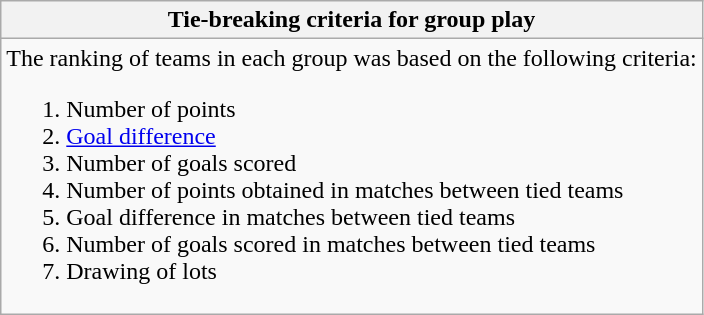<table class="wikitable collapsible collapsed">
<tr>
<th>Tie-breaking criteria for group play</th>
</tr>
<tr>
<td>The ranking of teams in each group was based on the following criteria:<br><ol><li>Number of points</li><li><a href='#'>Goal difference</a></li><li>Number of goals scored</li><li>Number of points obtained in matches between tied teams</li><li>Goal difference in matches between tied teams</li><li>Number of goals scored in matches between tied teams</li><li>Drawing of lots</li></ol></td>
</tr>
</table>
